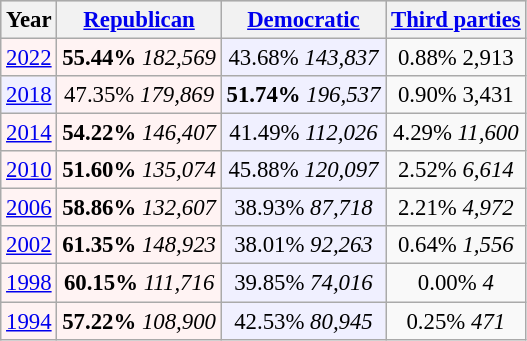<table class="wikitable" style="font-size:95%;">
<tr bgcolor=lightgrey>
<th>Year</th>
<th><a href='#'>Republican</a></th>
<th><a href='#'>Democratic</a></th>
<th><a href='#'>Third parties</a></th>
</tr>
<tr>
<td align="center" bgcolor="#fff3f3"><a href='#'>2022</a></td>
<td align="center" bgcolor="#fff3f3"><strong>55.44%</strong> <em>182,569</em></td>
<td align="center" bgcolor="#f0f0ff">43.68% <em>143,837</em></td>
<td align="center">0.88% 2,913</td>
</tr>
<tr>
<td align="center" bgcolor="#f0f0ff"><a href='#'>2018</a></td>
<td align="center" bgcolor="#fff3f3">47.35% <em>179,869</em></td>
<td align="center" bgcolor="#f0f0ff"><strong>51.74%</strong> <em>196,537</em></td>
<td align="center">0.90% 3,431</td>
</tr>
<tr>
<td align="center" bgcolor="#fff3f3"><a href='#'>2014</a></td>
<td align="center" bgcolor="#fff3f3"><strong>54.22%</strong> <em>146,407</em></td>
<td align="center" bgcolor="#f0f0ff">41.49% <em>112,026</em></td>
<td align="center">4.29% <em>11,600</em></td>
</tr>
<tr>
<td align="center" bgcolor="#fff3f3"><a href='#'>2010</a></td>
<td align="center" bgcolor="#fff3f3"><strong>51.60%</strong> <em>135,074</em></td>
<td align="center" bgcolor="#f0f0ff">45.88% <em>120,097</em></td>
<td align="center">2.52% <em>6,614</em></td>
</tr>
<tr>
<td align="center" bgcolor="#fff3f3"><a href='#'>2006</a></td>
<td align="center" bgcolor="#fff3f3"><strong>58.86%</strong> <em>132,607</em></td>
<td align="center" bgcolor="#f0f0ff">38.93% <em>87,718</em></td>
<td align="center">2.21% <em>4,972</em></td>
</tr>
<tr>
<td align="center" bgcolor="#fff3f3"><a href='#'>2002</a></td>
<td align="center" bgcolor="#fff3f3"><strong>61.35%</strong> <em>148,923</em></td>
<td align="center" bgcolor="#f0f0ff">38.01% <em>92,263</em></td>
<td align="center">0.64% <em>1,556</em></td>
</tr>
<tr>
<td align="center" bgcolor="#fff3f3"><a href='#'>1998</a></td>
<td align="center" bgcolor="#fff3f3"><strong>60.15%</strong> <em>111,716</em></td>
<td align="center" bgcolor="#f0f0ff">39.85% <em>74,016</em></td>
<td align="center">0.00% <em>4</em></td>
</tr>
<tr>
<td align="center" bgcolor="#fff3f3"><a href='#'>1994</a></td>
<td align="center" bgcolor="#fff3f3"><strong>57.22%</strong> <em>108,900</em></td>
<td align="center" bgcolor="#f0f0ff">42.53% <em>80,945</em></td>
<td align="center">0.25% <em>471</em></td>
</tr>
</table>
